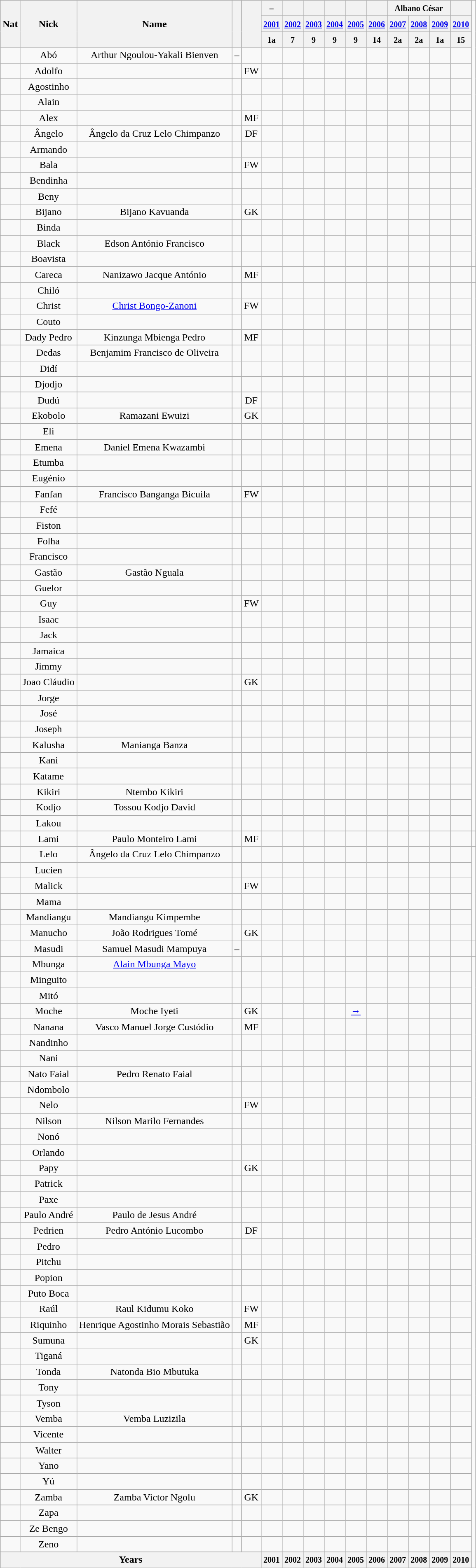<table class="wikitable plainrowheaders sortable" style="text-align:center">
<tr>
<th scope="col" rowspan="3">Nat</th>
<th scope="col" rowspan="3">Nick</th>
<th scope="col" rowspan="3">Name</th>
<th scope="col" rowspan="3"></th>
<th scope="col" rowspan="3"></th>
<th colspan="1"><small>–</small></th>
<th colspan="1"><small></small></th>
<th colspan="1"><small></small></th>
<th colspan="1"><small></small></th>
<th colspan="1"><small></small></th>
<th colspan="1"><small></small></th>
<th colspan="3"><small>Albano César</small></th>
<th colspan="1"><small></small></th>
</tr>
<tr>
<th colspan="1"><small><a href='#'>2001</a></small></th>
<th colspan="1"><small><a href='#'>2002</a></small></th>
<th colspan="1"><small><a href='#'>2003</a></small></th>
<th colspan="1"><small><a href='#'>2004</a></small></th>
<th colspan="1"><small><a href='#'>2005</a></small></th>
<th colspan="1"><small><a href='#'>2006</a></small></th>
<th colspan="1"><small><a href='#'>2007</a></small></th>
<th colspan="1"><small><a href='#'>2008</a></small></th>
<th colspan="1"><small><a href='#'>2009</a></small></th>
<th colspan="1"><small><a href='#'>2010</a></small></th>
</tr>
<tr>
<th scope="col" rowspan="1"><small>1a</small></th>
<th scope="col" rowspan="1"><small>7</small></th>
<th scope="col" rowspan="1"><small>9</small></th>
<th scope="col" rowspan="1"><small>9</small></th>
<th scope="col" rowspan="1"><small>9</small></th>
<th scope="col" rowspan="1"><small>14</small></th>
<th scope="col" rowspan="1"><small>2a</small></th>
<th scope="col" rowspan="1"><small>2a</small></th>
<th scope="col" rowspan="1"><small>1a</small></th>
<th scope="col" rowspan="1"><small>15</small></th>
</tr>
<tr>
<td></td>
<td>Abó</td>
<td>Arthur Ngoulou-Yakali Bienven</td>
<td>–</td>
<td></td>
<td></td>
<td></td>
<td></td>
<td></td>
<td></td>
<td></td>
<td></td>
<td></td>
<td></td>
<td></td>
</tr>
<tr>
<td></td>
<td>Adolfo</td>
<td></td>
<td></td>
<td>FW</td>
<td></td>
<td></td>
<td></td>
<td></td>
<td></td>
<td></td>
<td></td>
<td></td>
<td></td>
<td></td>
</tr>
<tr>
<td></td>
<td>Agostinho</td>
<td></td>
<td></td>
<td></td>
<td></td>
<td></td>
<td></td>
<td></td>
<td></td>
<td></td>
<td></td>
<td></td>
<td></td>
<td></td>
</tr>
<tr>
<td></td>
<td>Alain</td>
<td></td>
<td></td>
<td></td>
<td></td>
<td></td>
<td></td>
<td></td>
<td></td>
<td></td>
<td></td>
<td></td>
<td></td>
<td></td>
</tr>
<tr>
<td></td>
<td>Alex</td>
<td></td>
<td></td>
<td data-sort-value="3">MF</td>
<td></td>
<td></td>
<td></td>
<td></td>
<td></td>
<td></td>
<td></td>
<td></td>
<td></td>
<td></td>
</tr>
<tr>
<td></td>
<td data-sort-value="Angelo">Ângelo</td>
<td data-sort-value="Angelo">Ângelo da Cruz Lelo Chimpanzo</td>
<td></td>
<td data-sort-value="2">DF</td>
<td></td>
<td></td>
<td></td>
<td></td>
<td data-sort-value="20055"><a href='#'></a></td>
<td></td>
<td data-sort-value="20077"><a href='#'></a></td>
<td></td>
<td></td>
<td></td>
</tr>
<tr>
<td></td>
<td>Armando</td>
<td></td>
<td></td>
<td></td>
<td></td>
<td></td>
<td></td>
<td></td>
<td></td>
<td></td>
<td></td>
<td></td>
<td></td>
<td></td>
</tr>
<tr>
<td></td>
<td>Bala</td>
<td></td>
<td></td>
<td>FW</td>
<td></td>
<td></td>
<td></td>
<td></td>
<td></td>
<td></td>
<td></td>
<td></td>
<td></td>
<td></td>
</tr>
<tr>
<td></td>
<td>Bendinha</td>
<td></td>
<td></td>
<td></td>
<td></td>
<td></td>
<td></td>
<td></td>
<td></td>
<td></td>
<td></td>
<td></td>
<td></td>
<td></td>
</tr>
<tr>
<td></td>
<td>Beny</td>
<td></td>
<td></td>
<td></td>
<td></td>
<td></td>
<td></td>
<td></td>
<td></td>
<td></td>
<td></td>
<td></td>
<td></td>
<td></td>
</tr>
<tr>
<td></td>
<td>Bijano</td>
<td>Bijano Kavuanda</td>
<td></td>
<td data-sort-value="1">GK</td>
<td></td>
<td></td>
<td></td>
<td></td>
<td></td>
<td></td>
<td></td>
<td></td>
<td></td>
<td></td>
</tr>
<tr>
<td></td>
<td>Binda</td>
<td></td>
<td></td>
<td></td>
<td></td>
<td></td>
<td></td>
<td></td>
<td></td>
<td></td>
<td></td>
<td></td>
<td></td>
<td></td>
</tr>
<tr>
<td></td>
<td>Black</td>
<td>Edson António Francisco</td>
<td></td>
<td></td>
<td></td>
<td></td>
<td></td>
<td></td>
<td data-sort-value="20055"><a href='#'></a></td>
<td></td>
<td data-sort-value="20077"><a href='#'></a></td>
<td></td>
<td></td>
<td></td>
</tr>
<tr>
<td></td>
<td>Boavista</td>
<td></td>
<td></td>
<td></td>
<td></td>
<td></td>
<td></td>
<td></td>
<td></td>
<td></td>
<td></td>
<td></td>
<td></td>
<td></td>
</tr>
<tr>
<td></td>
<td>Careca</td>
<td>Nanizawo Jacque António</td>
<td></td>
<td data-sort-value="3">MF</td>
<td></td>
<td></td>
<td></td>
<td></td>
<td></td>
<td></td>
<td></td>
<td></td>
<td></td>
<td></td>
<td data-sort-value="2011"><a href='#'></a></td>
</tr>
<tr>
<td></td>
<td>Chiló</td>
<td></td>
<td></td>
<td></td>
<td></td>
<td></td>
<td></td>
<td></td>
<td></td>
<td></td>
<td></td>
<td></td>
<td></td>
<td></td>
</tr>
<tr>
<td></td>
<td>Christ</td>
<td><a href='#'>Christ Bongo-Zanoni</a></td>
<td></td>
<td>FW</td>
<td></td>
<td></td>
<td></td>
<td></td>
<td></td>
<td></td>
<td></td>
<td></td>
<td></td>
<td></td>
</tr>
<tr>
<td></td>
<td>Couto</td>
<td></td>
<td></td>
<td></td>
<td></td>
<td></td>
<td></td>
<td></td>
<td></td>
<td></td>
<td></td>
<td></td>
<td></td>
<td></td>
</tr>
<tr>
<td></td>
<td>Dady Pedro</td>
<td>Kinzunga Mbienga Pedro</td>
<td></td>
<td data-sort-value="3">MF</td>
<td></td>
<td></td>
<td></td>
<td></td>
<td></td>
<td></td>
<td></td>
<td></td>
<td></td>
<td></td>
</tr>
<tr>
<td></td>
<td>Dedas</td>
<td>Benjamim Francisco de Oliveira</td>
<td></td>
<td></td>
<td></td>
<td></td>
<td></td>
<td></td>
<td></td>
<td data-sort-value="20066"><a href='#'></a></td>
<td></td>
<td data-sort-value="20088"><a href='#'></a></td>
<td></td>
<td></td>
</tr>
<tr>
<td></td>
<td>Didí</td>
<td></td>
<td></td>
<td data-sort-value="2"></td>
<td></td>
<td></td>
<td></td>
<td></td>
<td></td>
<td></td>
<td></td>
<td></td>
<td></td>
<td></td>
</tr>
<tr>
<td></td>
<td>Djodjo</td>
<td></td>
<td></td>
<td></td>
<td></td>
<td></td>
<td></td>
<td></td>
<td></td>
<td></td>
<td></td>
<td></td>
<td></td>
<td></td>
</tr>
<tr>
<td></td>
<td>Dudú</td>
<td></td>
<td></td>
<td data-sort-value="2">DF</td>
<td></td>
<td></td>
<td></td>
<td></td>
<td></td>
<td></td>
<td></td>
<td></td>
<td></td>
<td></td>
</tr>
<tr>
<td></td>
<td>Ekobolo</td>
<td>Ramazani Ewuizi</td>
<td></td>
<td data-sort-value="1">GK</td>
<td></td>
<td></td>
<td></td>
<td data-sort-value="20044"><a href='#'></a></td>
<td></td>
<td data-sort-value="20066"><a href='#'></a></td>
<td></td>
<td></td>
<td></td>
<td></td>
</tr>
<tr>
<td></td>
<td>Eli</td>
<td></td>
<td></td>
<td></td>
<td></td>
<td></td>
<td></td>
<td></td>
<td></td>
<td></td>
<td></td>
<td></td>
<td></td>
<td></td>
</tr>
<tr>
<td></td>
<td>Emena</td>
<td>Daniel Emena Kwazambi</td>
<td></td>
<td data-sort-value="2"></td>
<td></td>
<td></td>
<td></td>
<td></td>
<td></td>
<td></td>
<td></td>
<td></td>
<td></td>
<td></td>
</tr>
<tr>
<td></td>
<td>Etumba</td>
<td></td>
<td></td>
<td></td>
<td></td>
<td></td>
<td></td>
<td></td>
<td></td>
<td></td>
<td></td>
<td></td>
<td></td>
<td></td>
</tr>
<tr>
<td></td>
<td>Eugénio</td>
<td></td>
<td></td>
<td></td>
<td></td>
<td></td>
<td></td>
<td></td>
<td></td>
<td></td>
<td></td>
<td></td>
<td></td>
<td></td>
</tr>
<tr>
<td></td>
<td>Fanfan</td>
<td>Francisco Banganga Bicuila</td>
<td></td>
<td>FW</td>
<td></td>
<td></td>
<td></td>
<td></td>
<td></td>
<td></td>
<td></td>
<td></td>
<td></td>
<td></td>
</tr>
<tr>
<td></td>
<td>Fefé</td>
<td></td>
<td></td>
<td></td>
<td></td>
<td></td>
<td></td>
<td></td>
<td></td>
<td></td>
<td></td>
<td></td>
<td></td>
<td></td>
</tr>
<tr>
<td></td>
<td>Fiston</td>
<td></td>
<td></td>
<td></td>
<td></td>
<td></td>
<td></td>
<td></td>
<td></td>
<td></td>
<td></td>
<td></td>
<td></td>
<td></td>
</tr>
<tr>
<td></td>
<td>Folha</td>
<td></td>
<td></td>
<td></td>
<td></td>
<td></td>
<td></td>
<td></td>
<td></td>
<td></td>
<td></td>
<td></td>
<td></td>
<td></td>
</tr>
<tr>
<td></td>
<td>Francisco</td>
<td></td>
<td></td>
<td></td>
<td></td>
<td></td>
<td></td>
<td></td>
<td></td>
<td></td>
<td></td>
<td></td>
<td></td>
<td></td>
</tr>
<tr>
<td></td>
<td>Gastão</td>
<td>Gastão Nguala</td>
<td></td>
<td></td>
<td></td>
<td></td>
<td></td>
<td></td>
<td></td>
<td></td>
<td></td>
<td></td>
<td></td>
<td></td>
</tr>
<tr>
<td></td>
<td>Guelor</td>
<td></td>
<td></td>
<td></td>
<td></td>
<td></td>
<td></td>
<td></td>
<td></td>
<td></td>
<td></td>
<td></td>
<td></td>
<td></td>
</tr>
<tr>
<td></td>
<td>Guy</td>
<td></td>
<td></td>
<td>FW</td>
<td></td>
<td></td>
<td></td>
<td></td>
<td></td>
<td></td>
<td></td>
<td></td>
<td></td>
<td></td>
</tr>
<tr>
<td></td>
<td>Isaac</td>
<td></td>
<td></td>
<td></td>
<td></td>
<td></td>
<td></td>
<td></td>
<td></td>
<td></td>
<td></td>
<td></td>
<td></td>
<td></td>
</tr>
<tr>
<td></td>
<td>Jack</td>
<td></td>
<td></td>
<td></td>
<td></td>
<td></td>
<td></td>
<td></td>
<td></td>
<td></td>
<td></td>
<td></td>
<td></td>
<td></td>
</tr>
<tr>
<td></td>
<td>Jamaica</td>
<td></td>
<td></td>
<td></td>
<td></td>
<td></td>
<td></td>
<td></td>
<td></td>
<td></td>
<td></td>
<td></td>
<td></td>
<td></td>
</tr>
<tr>
<td></td>
<td>Jimmy</td>
<td></td>
<td></td>
<td></td>
<td></td>
<td></td>
<td></td>
<td></td>
<td></td>
<td></td>
<td></td>
<td></td>
<td></td>
<td></td>
</tr>
<tr>
<td></td>
<td>Joao Cláudio</td>
<td></td>
<td></td>
<td data-sort-value="1">GK</td>
<td></td>
<td></td>
<td></td>
<td></td>
<td></td>
<td></td>
<td></td>
<td></td>
<td></td>
<td></td>
</tr>
<tr>
<td></td>
<td>Jorge</td>
<td></td>
<td></td>
<td></td>
<td></td>
<td></td>
<td></td>
<td></td>
<td></td>
<td></td>
<td></td>
<td></td>
<td></td>
<td></td>
</tr>
<tr>
<td></td>
<td data-sort-value="Jose">José</td>
<td></td>
<td></td>
<td></td>
<td></td>
<td></td>
<td></td>
<td></td>
<td></td>
<td></td>
<td></td>
<td></td>
<td></td>
<td></td>
</tr>
<tr>
<td></td>
<td>Joseph</td>
<td></td>
<td></td>
<td></td>
<td></td>
<td></td>
<td></td>
<td></td>
<td></td>
<td></td>
<td></td>
<td></td>
<td></td>
<td></td>
</tr>
<tr>
<td></td>
<td>Kalusha </td>
<td>Manianga Banza</td>
<td></td>
<td></td>
<td></td>
<td></td>
<td></td>
<td></td>
<td></td>
<td></td>
<td></td>
<td></td>
<td></td>
<td></td>
</tr>
<tr>
<td></td>
<td>Kani</td>
<td></td>
<td></td>
<td></td>
<td></td>
<td></td>
<td></td>
<td></td>
<td></td>
<td></td>
<td></td>
<td></td>
<td></td>
<td></td>
</tr>
<tr>
<td></td>
<td>Katame</td>
<td></td>
<td></td>
<td></td>
<td></td>
<td></td>
<td></td>
<td></td>
<td></td>
<td></td>
<td></td>
<td></td>
<td></td>
<td></td>
</tr>
<tr>
<td></td>
<td>Kikiri</td>
<td>Ntembo Kikiri</td>
<td></td>
<td></td>
<td></td>
<td></td>
<td></td>
<td></td>
<td></td>
<td></td>
<td></td>
<td></td>
<td></td>
<td></td>
</tr>
<tr>
<td></td>
<td>Kodjo</td>
<td>Tossou Kodjo David</td>
<td></td>
<td></td>
<td></td>
<td></td>
<td></td>
<td></td>
<td></td>
<td></td>
<td></td>
<td data-sort-value="20088"><a href='#'></a></td>
<td></td>
<td></td>
</tr>
<tr>
<td></td>
<td>Lakou</td>
<td></td>
<td></td>
<td></td>
<td></td>
<td></td>
<td></td>
<td></td>
<td></td>
<td></td>
<td></td>
<td></td>
<td></td>
<td></td>
</tr>
<tr>
<td></td>
<td>Lami</td>
<td>Paulo Monteiro Lami</td>
<td></td>
<td data-sort-value="3">MF</td>
<td></td>
<td></td>
<td></td>
<td></td>
<td></td>
<td></td>
<td></td>
<td></td>
<td data-sort-value="20099"><a href='#'></a></td>
<td></td>
<td data-sort-value="20111"><a href='#'></a></td>
</tr>
<tr>
<td></td>
<td>Lelo</td>
<td data-sort-value="Angelo">Ângelo da Cruz Lelo Chimpanzo</td>
<td></td>
<td></td>
<td></td>
<td></td>
<td></td>
<td></td>
<td></td>
<td></td>
<td></td>
<td></td>
<td></td>
<td></td>
</tr>
<tr>
<td></td>
<td>Lucien</td>
<td></td>
<td></td>
<td></td>
<td></td>
<td></td>
<td></td>
<td></td>
<td></td>
<td></td>
<td></td>
<td></td>
<td></td>
<td></td>
</tr>
<tr>
<td></td>
<td>Malick</td>
<td></td>
<td></td>
<td>FW</td>
<td></td>
<td></td>
<td></td>
<td></td>
<td></td>
<td></td>
<td></td>
<td></td>
<td></td>
<td></td>
</tr>
<tr>
<td></td>
<td>Mama</td>
<td></td>
<td></td>
<td></td>
<td></td>
<td></td>
<td></td>
<td></td>
<td></td>
<td></td>
<td></td>
<td></td>
<td></td>
<td></td>
</tr>
<tr>
<td></td>
<td>Mandiangu</td>
<td>Mandiangu Kimpembe</td>
<td></td>
<td></td>
<td></td>
<td></td>
<td></td>
<td data-sort-value="20044"><a href='#'></a></td>
<td></td>
<td></td>
<td></td>
<td></td>
<td></td>
<td></td>
</tr>
<tr>
<td></td>
<td>Manucho</td>
<td>João Rodrigues Tomé</td>
<td></td>
<td data-sort-value="1">GK</td>
<td></td>
<td></td>
<td></td>
<td></td>
<td></td>
<td></td>
<td></td>
<td></td>
<td></td>
<td></td>
</tr>
<tr>
<td></td>
<td>Masudi</td>
<td>Samuel Masudi Mampuya</td>
<td data-sort-value="99">–</td>
<td></td>
<td></td>
<td></td>
<td></td>
<td></td>
<td></td>
<td></td>
<td></td>
<td></td>
<td></td>
<td></td>
<td></td>
</tr>
<tr>
<td></td>
<td>Mbunga</td>
<td><a href='#'>Alain Mbunga Mayo</a></td>
<td></td>
<td></td>
<td></td>
<td></td>
<td></td>
<td></td>
<td></td>
<td></td>
<td></td>
<td></td>
<td></td>
<td></td>
</tr>
<tr>
<td></td>
<td>Minguito</td>
<td></td>
<td></td>
<td></td>
<td></td>
<td></td>
<td></td>
<td></td>
<td></td>
<td></td>
<td></td>
<td></td>
<td></td>
<td></td>
</tr>
<tr>
<td></td>
<td>Mitó</td>
<td></td>
<td></td>
<td></td>
<td></td>
<td></td>
<td></td>
<td></td>
<td></td>
<td></td>
<td></td>
<td></td>
<td></td>
<td></td>
</tr>
<tr>
<td></td>
<td>Moche</td>
<td>Moche Iyeti</td>
<td></td>
<td data-sort-value="1">GK</td>
<td></td>
<td></td>
<td></td>
<td></td>
<td data-sort-value="20055"><a href='#'>→</a></td>
<td></td>
<td data-sort-value="20077"><a href='#'></a></td>
<td></td>
<td></td>
<td></td>
</tr>
<tr>
<td></td>
<td>Nanana</td>
<td>Vasco Manuel Jorge Custódio</td>
<td></td>
<td data-sort-value="3">MF</td>
<td></td>
<td></td>
<td></td>
<td></td>
<td></td>
<td></td>
<td></td>
<td></td>
<td></td>
<td></td>
</tr>
<tr>
<td></td>
<td>Nandinho</td>
<td></td>
<td></td>
<td></td>
<td></td>
<td></td>
<td></td>
<td></td>
<td></td>
<td></td>
<td></td>
<td></td>
<td></td>
<td></td>
</tr>
<tr>
<td></td>
<td>Nani</td>
<td></td>
<td></td>
<td data-sort-value="2"></td>
<td></td>
<td></td>
<td></td>
<td></td>
<td></td>
<td></td>
<td></td>
<td></td>
<td></td>
<td></td>
</tr>
<tr>
<td></td>
<td>Nato Faial</td>
<td>Pedro Renato Faial</td>
<td></td>
<td></td>
<td></td>
<td></td>
<td></td>
<td></td>
<td></td>
<td></td>
<td></td>
<td></td>
<td></td>
<td></td>
</tr>
<tr>
<td></td>
<td>Ndombolo</td>
<td></td>
<td></td>
<td></td>
<td></td>
<td></td>
<td></td>
<td></td>
<td></td>
<td></td>
<td></td>
<td></td>
<td></td>
<td></td>
</tr>
<tr>
<td></td>
<td>Nelo</td>
<td></td>
<td></td>
<td>FW</td>
<td></td>
<td></td>
<td></td>
<td></td>
<td></td>
<td></td>
<td></td>
<td></td>
<td></td>
<td></td>
</tr>
<tr>
<td></td>
<td>Nilson</td>
<td>Nilson Marilo Fernandes</td>
<td></td>
<td></td>
<td></td>
<td></td>
<td></td>
<td></td>
<td></td>
<td></td>
<td></td>
<td></td>
<td></td>
<td></td>
</tr>
<tr>
<td></td>
<td>Nonó</td>
<td></td>
<td></td>
<td></td>
<td></td>
<td></td>
<td></td>
<td></td>
<td></td>
<td></td>
<td></td>
<td></td>
<td></td>
<td></td>
</tr>
<tr>
<td></td>
<td>Orlando</td>
<td></td>
<td></td>
<td></td>
<td></td>
<td></td>
<td></td>
<td></td>
<td></td>
<td></td>
<td></td>
<td></td>
<td></td>
<td></td>
</tr>
<tr>
<td></td>
<td>Papy</td>
<td></td>
<td></td>
<td data-sort-value="1">GK</td>
<td></td>
<td></td>
<td></td>
<td></td>
<td></td>
<td></td>
<td></td>
<td></td>
<td></td>
<td></td>
</tr>
<tr>
<td></td>
<td>Patrick</td>
<td></td>
<td></td>
<td></td>
<td></td>
<td></td>
<td></td>
<td></td>
<td></td>
<td></td>
<td></td>
<td></td>
<td></td>
<td></td>
</tr>
<tr>
<td></td>
<td>Paxe</td>
<td></td>
<td></td>
<td></td>
<td></td>
<td></td>
<td></td>
<td></td>
<td></td>
<td></td>
<td></td>
<td></td>
<td></td>
<td></td>
</tr>
<tr>
<td></td>
<td>Paulo André</td>
<td>Paulo de Jesus André</td>
<td></td>
<td></td>
<td></td>
<td></td>
<td></td>
<td></td>
<td></td>
<td></td>
<td></td>
<td></td>
<td></td>
<td></td>
</tr>
<tr>
<td></td>
<td>Pedrien</td>
<td>Pedro António Lucombo</td>
<td></td>
<td data-sort-value="2">DF</td>
<td></td>
<td></td>
<td></td>
<td></td>
<td></td>
<td></td>
<td></td>
<td></td>
<td></td>
<td></td>
</tr>
<tr>
<td></td>
<td>Pedro</td>
<td></td>
<td></td>
<td></td>
<td></td>
<td></td>
<td></td>
<td></td>
<td></td>
<td></td>
<td></td>
<td></td>
<td></td>
<td></td>
</tr>
<tr>
<td></td>
<td>Pitchu</td>
<td></td>
<td></td>
<td></td>
<td></td>
<td></td>
<td></td>
<td></td>
<td></td>
<td></td>
<td></td>
<td></td>
<td></td>
<td></td>
</tr>
<tr>
<td></td>
<td>Popion</td>
<td></td>
<td></td>
<td></td>
<td></td>
<td></td>
<td></td>
<td></td>
<td></td>
<td></td>
<td></td>
<td></td>
<td></td>
<td></td>
</tr>
<tr>
<td></td>
<td>Puto Boca</td>
<td></td>
<td></td>
<td></td>
<td></td>
<td></td>
<td></td>
<td></td>
<td></td>
<td></td>
<td></td>
<td></td>
<td></td>
<td></td>
</tr>
<tr>
<td></td>
<td>Raúl</td>
<td>Raul Kidumu Koko</td>
<td></td>
<td>FW</td>
<td></td>
<td></td>
<td></td>
<td></td>
<td></td>
<td></td>
<td></td>
<td data-sort-value="20088"><a href='#'></a></td>
<td></td>
<td></td>
</tr>
<tr>
<td></td>
<td>Riquinho</td>
<td>Henrique Agostinho Morais Sebastião</td>
<td></td>
<td data-sort-value="3">MF</td>
<td></td>
<td></td>
<td></td>
<td></td>
<td></td>
<td></td>
<td></td>
<td></td>
<td></td>
<td></td>
</tr>
<tr>
<td></td>
<td>Sumuna</td>
<td></td>
<td></td>
<td data-sort-value="1">GK</td>
<td></td>
<td></td>
<td></td>
<td></td>
<td></td>
<td></td>
<td></td>
<td></td>
<td></td>
<td></td>
</tr>
<tr>
<td></td>
<td>Tiganá</td>
<td></td>
<td></td>
<td></td>
<td></td>
<td></td>
<td></td>
<td></td>
<td></td>
<td></td>
<td></td>
<td></td>
<td></td>
<td></td>
</tr>
<tr>
<td></td>
<td>Tonda</td>
<td>Natonda Bio Mbutuka</td>
<td></td>
<td></td>
<td></td>
<td></td>
<td></td>
<td></td>
<td></td>
<td></td>
<td data-sort-value="20077"><a href='#'></a></td>
<td></td>
<td></td>
<td></td>
</tr>
<tr>
<td></td>
<td>Tony</td>
<td></td>
<td></td>
<td></td>
<td></td>
<td></td>
<td></td>
<td></td>
<td></td>
<td></td>
<td></td>
<td></td>
<td></td>
<td></td>
</tr>
<tr>
<td></td>
<td>Tyson</td>
<td></td>
<td></td>
<td></td>
<td></td>
<td></td>
<td></td>
<td></td>
<td></td>
<td></td>
<td></td>
<td></td>
<td></td>
<td></td>
</tr>
<tr>
<td></td>
<td>Vemba</td>
<td>Vemba Luzizila</td>
<td></td>
<td></td>
<td></td>
<td></td>
<td></td>
<td></td>
<td></td>
<td></td>
<td></td>
<td></td>
<td></td>
<td></td>
</tr>
<tr>
<td></td>
<td>Vicente</td>
<td></td>
<td></td>
<td></td>
<td></td>
<td></td>
<td></td>
<td></td>
<td></td>
<td></td>
<td></td>
<td></td>
<td></td>
<td></td>
</tr>
<tr>
<td></td>
<td>Walter</td>
<td></td>
<td></td>
<td></td>
<td></td>
<td></td>
<td></td>
<td></td>
<td></td>
<td></td>
<td></td>
<td></td>
<td></td>
<td></td>
</tr>
<tr>
<td></td>
<td>Yano</td>
<td></td>
<td></td>
<td></td>
<td></td>
<td></td>
<td></td>
<td></td>
<td></td>
<td></td>
<td></td>
<td></td>
<td></td>
<td></td>
</tr>
<tr>
<td></td>
<td>Yú</td>
<td></td>
<td></td>
<td></td>
<td></td>
<td></td>
<td></td>
<td></td>
<td></td>
<td></td>
<td></td>
<td></td>
<td></td>
<td></td>
</tr>
<tr>
<td></td>
<td>Zamba</td>
<td>Zamba Victor Ngolu</td>
<td></td>
<td data-sort-value="1">GK</td>
<td></td>
<td></td>
<td></td>
<td></td>
<td></td>
<td data-sort-value="20066"><a href='#'></a></td>
<td></td>
<td></td>
<td></td>
<td></td>
</tr>
<tr>
<td></td>
<td>Zapa</td>
<td></td>
<td></td>
<td></td>
<td></td>
<td></td>
<td></td>
<td></td>
<td></td>
<td></td>
<td></td>
<td></td>
<td></td>
<td></td>
</tr>
<tr>
<td></td>
<td>Ze Bengo</td>
<td></td>
<td></td>
<td></td>
<td></td>
<td></td>
<td></td>
<td></td>
<td></td>
<td></td>
<td></td>
<td></td>
<td></td>
<td></td>
</tr>
<tr>
<td></td>
<td>Zeno</td>
<td></td>
<td></td>
<td></td>
<td></td>
<td></td>
<td></td>
<td></td>
<td></td>
<td></td>
<td></td>
<td></td>
<td></td>
<td></td>
</tr>
<tr>
<th colspan=5>Years</th>
<th><small>2001</small></th>
<th><small>2002</small></th>
<th><small>2003</small></th>
<th><small>2004</small></th>
<th><small>2005</small></th>
<th><small>2006</small></th>
<th><small>2007</small></th>
<th><small>2008</small></th>
<th><small>2009</small></th>
<th><small>2010</small></th>
</tr>
</table>
